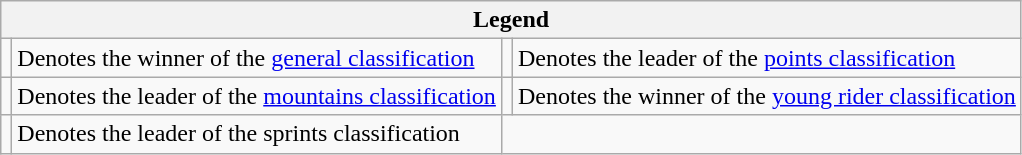<table class="wikitable">
<tr>
<th colspan="4">Legend</th>
</tr>
<tr>
<td></td>
<td>Denotes the winner of the <a href='#'>general classification</a></td>
<td></td>
<td>Denotes the leader of the <a href='#'>points classification</a></td>
</tr>
<tr>
<td></td>
<td>Denotes the leader of the <a href='#'>mountains classification</a></td>
<td></td>
<td>Denotes the winner of the <a href='#'>young rider classification</a></td>
</tr>
<tr>
<td></td>
<td>Denotes the leader of the sprints classification</td>
</tr>
</table>
